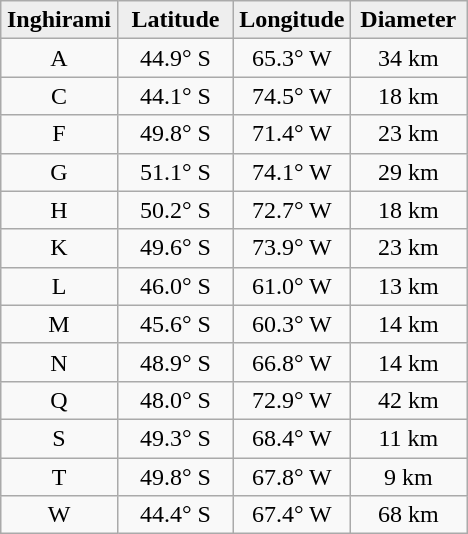<table class="wikitable">
<tr>
<th width="25%" style="background:#eeeeee;">Inghirami</th>
<th width="25%" style="background:#eeeeee;">Latitude</th>
<th width="25%" style="background:#eeeeee;">Longitude</th>
<th width="25%" style="background:#eeeeee;">Diameter</th>
</tr>
<tr>
<td align="center">A</td>
<td align="center">44.9° S</td>
<td align="center">65.3° W</td>
<td align="center">34 km</td>
</tr>
<tr>
<td align="center">C</td>
<td align="center">44.1° S</td>
<td align="center">74.5° W</td>
<td align="center">18 km</td>
</tr>
<tr>
<td align="center">F</td>
<td align="center">49.8° S</td>
<td align="center">71.4° W</td>
<td align="center">23 km</td>
</tr>
<tr>
<td align="center">G</td>
<td align="center">51.1° S</td>
<td align="center">74.1° W</td>
<td align="center">29 km</td>
</tr>
<tr>
<td align="center">H</td>
<td align="center">50.2° S</td>
<td align="center">72.7° W</td>
<td align="center">18 km</td>
</tr>
<tr>
<td align="center">K</td>
<td align="center">49.6° S</td>
<td align="center">73.9° W</td>
<td align="center">23 km</td>
</tr>
<tr>
<td align="center">L</td>
<td align="center">46.0° S</td>
<td align="center">61.0° W</td>
<td align="center">13 km</td>
</tr>
<tr>
<td align="center">M</td>
<td align="center">45.6° S</td>
<td align="center">60.3° W</td>
<td align="center">14 km</td>
</tr>
<tr>
<td align="center">N</td>
<td align="center">48.9° S</td>
<td align="center">66.8° W</td>
<td align="center">14 km</td>
</tr>
<tr>
<td align="center">Q</td>
<td align="center">48.0° S</td>
<td align="center">72.9° W</td>
<td align="center">42 km</td>
</tr>
<tr>
<td align="center">S</td>
<td align="center">49.3° S</td>
<td align="center">68.4° W</td>
<td align="center">11 km</td>
</tr>
<tr>
<td align="center">T</td>
<td align="center">49.8° S</td>
<td align="center">67.8° W</td>
<td align="center">9 km</td>
</tr>
<tr>
<td align="center">W</td>
<td align="center">44.4° S</td>
<td align="center">67.4° W</td>
<td align="center">68 km</td>
</tr>
</table>
